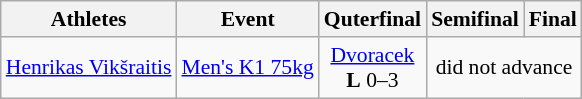<table class="wikitable" style="font-size:90%;">
<tr>
<th>Athletes</th>
<th>Event</th>
<th>Quterfinal</th>
<th>Semifinal</th>
<th>Final</th>
</tr>
<tr align="center">
<td align="left"><a href='#'>Henrikas Vikšraitis</a></td>
<td align="left"><a href='#'>Men's K1 75kg</a></td>
<td> <a href='#'>Dvoracek</a> <br> <strong>L</strong> 0–3</td>
<td colspan=2>did not advance</td>
</tr>
</table>
